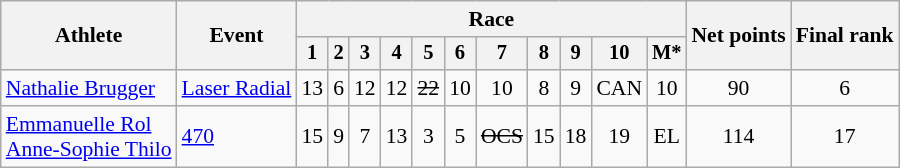<table class="wikitable" style="font-size:90%">
<tr>
<th rowspan=2>Athlete</th>
<th rowspan=2>Event</th>
<th colspan=11>Race</th>
<th rowspan=2>Net points</th>
<th rowspan=2>Final rank</th>
</tr>
<tr style="font-size:95%">
<th>1</th>
<th>2</th>
<th>3</th>
<th>4</th>
<th>5</th>
<th>6</th>
<th>7</th>
<th>8</th>
<th>9</th>
<th>10</th>
<th>M*</th>
</tr>
<tr align=center>
<td align=left><a href='#'>Nathalie Brugger</a></td>
<td align=left><a href='#'>Laser Radial</a></td>
<td>13</td>
<td>6</td>
<td>12</td>
<td>12</td>
<td><s>22</s></td>
<td>10</td>
<td>10</td>
<td>8</td>
<td>9</td>
<td>CAN</td>
<td>10</td>
<td>90</td>
<td>6</td>
</tr>
<tr align=center>
<td align=left><a href='#'>Emmanuelle Rol</a><br><a href='#'>Anne-Sophie Thilo</a></td>
<td align=left><a href='#'>470</a></td>
<td>15</td>
<td>9</td>
<td>7</td>
<td>13</td>
<td>3</td>
<td>5</td>
<td><s>OCS</s></td>
<td>15</td>
<td>18</td>
<td>19</td>
<td>EL</td>
<td>114</td>
<td>17</td>
</tr>
</table>
